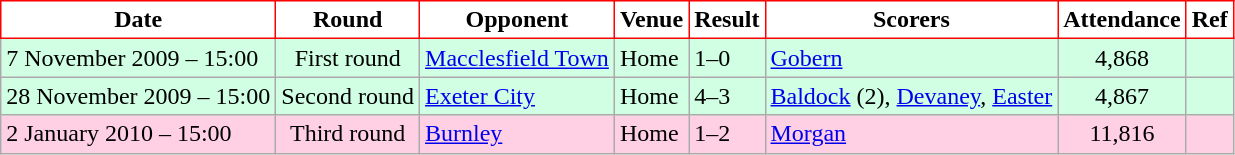<table class="wikitable">
<tr>
<th style="background:#FFFFFF; color:black; border:1px solid red;">Date</th>
<th style="background:#FFFFFF; color:black; border:1px solid red;">Round</th>
<th style="background:#FFFFFF; color:black; border:1px solid red;">Opponent</th>
<th style="background:#FFFFFF; color:black; border:1px solid red;">Venue</th>
<th style="background:#FFFFFF; color:black; border:1px solid red;">Result</th>
<th style="background:#FFFFFF; color:black; border:1px solid red;">Scorers</th>
<th style="background:#FFFFFF; color:black; border:1px solid red;">Attendance</th>
<th style="background:#FFFFFF; color:black; border:1px solid red;">Ref</th>
</tr>
<tr bgcolor = "#d0ffe3">
<td>7 November 2009 – 15:00</td>
<td align="center">First round</td>
<td><a href='#'>Macclesfield Town</a></td>
<td>Home</td>
<td>1–0</td>
<td><a href='#'>Gobern</a></td>
<td align="center">4,868</td>
<td></td>
</tr>
<tr bgcolor = "#d0ffe3">
<td>28 November 2009 – 15:00</td>
<td align="center">Second round</td>
<td><a href='#'>Exeter City</a></td>
<td>Home</td>
<td>4–3</td>
<td><a href='#'>Baldock</a> (2), <a href='#'>Devaney</a>, <a href='#'>Easter</a></td>
<td align="center">4,867</td>
<td></td>
</tr>
<tr bgcolor = "#ffd0e3">
<td>2 January 2010 – 15:00</td>
<td align="center">Third round</td>
<td><a href='#'>Burnley</a></td>
<td>Home</td>
<td>1–2</td>
<td><a href='#'>Morgan</a></td>
<td align="center">11,816</td>
<td></td>
</tr>
</table>
